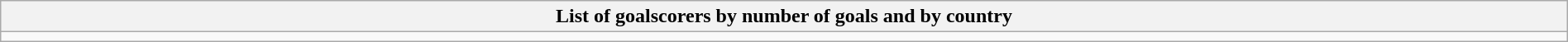<table class="wikitable collapsible collapsed" style="width:100%">
<tr>
<th>List of goalscorers by number of goals and by country</th>
</tr>
<tr>
<td></td>
</tr>
</table>
